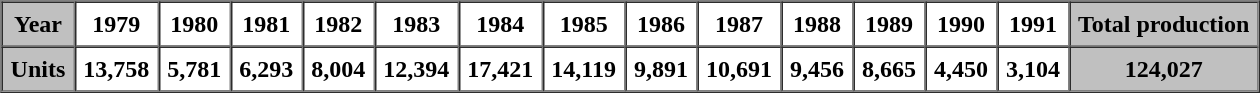<table border="1" cellpadding="5" cellspacing="0" align="center">
<tr>
<th style="background:#C0C0C0;">Year</th>
<th>1979</th>
<th>1980</th>
<th>1981</th>
<th>1982</th>
<th>1983</th>
<th>1984</th>
<th>1985</th>
<th>1986</th>
<th>1987</th>
<th>1988</th>
<th>1989</th>
<th>1990</th>
<th>1991</th>
<th style="background:#C0C0C0;">Total production</th>
</tr>
<tr>
<th style="background:#C0C0C0;">Units</th>
<th>13,758</th>
<th>5,781</th>
<th>6,293</th>
<th>8,004</th>
<th>12,394</th>
<th>17,421</th>
<th>14,119</th>
<th>9,891</th>
<th>10,691</th>
<th>9,456</th>
<th>8,665</th>
<th>4,450</th>
<th>3,104</th>
<th style="background:#C0C0C0;">124,027</th>
</tr>
</table>
